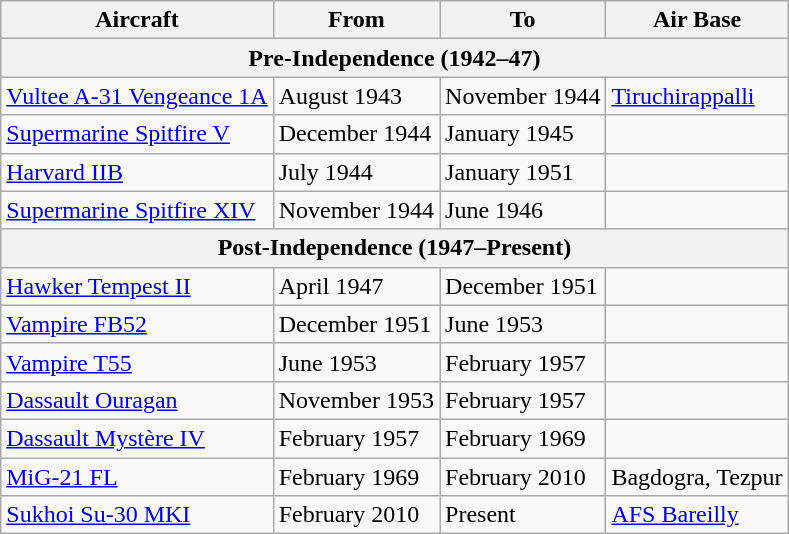<table class="wikitable">
<tr>
<th>Aircraft</th>
<th>From</th>
<th>To</th>
<th>Air Base</th>
</tr>
<tr>
<th colspan='4'>Pre-Independence (1942–47)</th>
</tr>
<tr>
<td><a href='#'>Vultee A-31 Vengeance 1A</a></td>
<td>August 1943</td>
<td>November 1944</td>
<td><a href='#'>Tiruchirappalli</a></td>
</tr>
<tr>
<td><a href='#'>Supermarine Spitfire V</a></td>
<td>December 1944</td>
<td>January 1945</td>
<td></td>
</tr>
<tr>
<td><a href='#'>Harvard IIB</a></td>
<td>July 1944</td>
<td>January 1951</td>
<td></td>
</tr>
<tr>
<td><a href='#'>Supermarine Spitfire XIV</a></td>
<td>November 1944</td>
<td>June 1946</td>
<td></td>
</tr>
<tr>
<th colspan='4'>Post-Independence (1947–Present)</th>
</tr>
<tr>
<td><a href='#'>Hawker Tempest II</a></td>
<td>April 1947</td>
<td>December 1951</td>
<td></td>
</tr>
<tr>
<td><a href='#'>Vampire FB52</a></td>
<td>December 1951</td>
<td>June 1953</td>
<td></td>
</tr>
<tr>
<td><a href='#'>Vampire T55</a></td>
<td>June 1953</td>
<td>February 1957</td>
<td></td>
</tr>
<tr>
<td><a href='#'>Dassault Ouragan</a></td>
<td>November 1953</td>
<td>February 1957</td>
<td></td>
</tr>
<tr>
<td><a href='#'>Dassault Mystère IV</a></td>
<td>February 1957</td>
<td>February 1969</td>
<td></td>
</tr>
<tr>
<td><a href='#'>MiG-21 FL</a></td>
<td>February 1969</td>
<td>February 2010</td>
<td>Bagdogra, Tezpur</td>
</tr>
<tr>
<td><a href='#'>Sukhoi Su-30 MKI</a></td>
<td>February 2010</td>
<td>Present</td>
<td><a href='#'>AFS Bareilly</a></td>
</tr>
</table>
